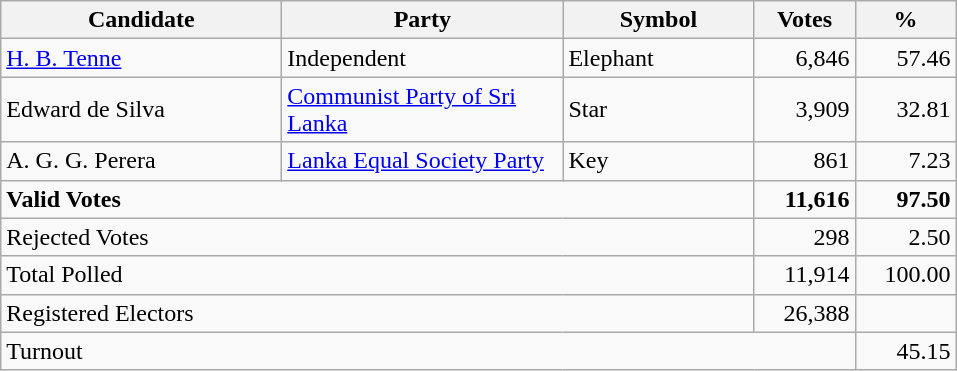<table class="wikitable" border="1" style="text-align:right;">
<tr>
<th align=left width="180">Candidate</th>
<th align=left width="180">Party</th>
<th align=left width="120">Symbol</th>
<th align=left width="60">Votes</th>
<th align=left width="60">%</th>
</tr>
<tr>
<td align=left><a href='#'>H. B. Tenne</a></td>
<td align=left>Independent</td>
<td align=left>Elephant</td>
<td align=right>6,846</td>
<td align=right>57.46</td>
</tr>
<tr>
<td align=left>Edward de Silva</td>
<td align=left><a href='#'>Communist Party of Sri Lanka</a></td>
<td align=left>Star</td>
<td align=right>3,909</td>
<td align=right>32.81</td>
</tr>
<tr>
<td align=left>A. G. G. Perera</td>
<td align=left><a href='#'>Lanka Equal Society Party</a></td>
<td align=left>Key</td>
<td align=right>861</td>
<td align=right>7.23</td>
</tr>
<tr>
<td align=left colspan=3><strong>Valid Votes</strong></td>
<td align=right><strong>11,616</strong></td>
<td align=right><strong>97.50</strong></td>
</tr>
<tr>
<td align=left colspan=3>Rejected Votes</td>
<td align=right>298</td>
<td align=right>2.50</td>
</tr>
<tr>
<td align=left colspan=3>Total Polled</td>
<td align=right>11,914</td>
<td align=right>100.00</td>
</tr>
<tr>
<td align=left colspan=3>Registered Electors</td>
<td align=right>26,388</td>
<td></td>
</tr>
<tr>
<td align=left colspan=4>Turnout</td>
<td>45.15</td>
</tr>
</table>
